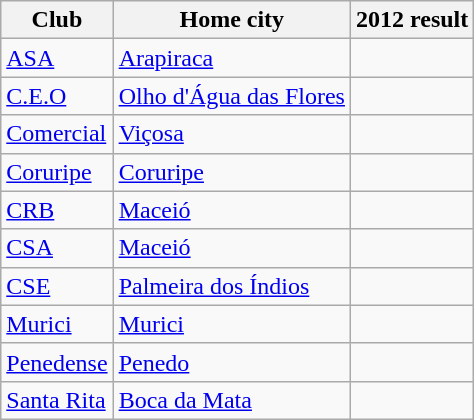<table class="wikitable sortable">
<tr>
<th>Club</th>
<th>Home city</th>
<th>2012 result</th>
</tr>
<tr>
<td><a href='#'>ASA</a></td>
<td><a href='#'>Arapiraca</a></td>
<td></td>
</tr>
<tr>
<td><a href='#'>C.E.O</a></td>
<td><a href='#'>Olho d'Água das Flores</a></td>
<td></td>
</tr>
<tr>
<td><a href='#'>Comercial</a></td>
<td><a href='#'>Viçosa</a></td>
<td></td>
</tr>
<tr>
<td><a href='#'>Coruripe</a></td>
<td><a href='#'>Coruripe</a></td>
<td></td>
</tr>
<tr>
<td><a href='#'>CRB</a></td>
<td><a href='#'>Maceió</a></td>
<td></td>
</tr>
<tr>
<td><a href='#'>CSA</a></td>
<td><a href='#'>Maceió</a></td>
<td></td>
</tr>
<tr>
<td><a href='#'>CSE</a></td>
<td><a href='#'>Palmeira dos Índios</a></td>
<td></td>
</tr>
<tr>
<td><a href='#'>Murici</a></td>
<td><a href='#'>Murici</a></td>
<td></td>
</tr>
<tr>
<td><a href='#'>Penedense</a></td>
<td><a href='#'>Penedo</a></td>
<td></td>
</tr>
<tr>
<td><a href='#'>Santa Rita</a></td>
<td><a href='#'>Boca da Mata</a></td>
<td></td>
</tr>
</table>
